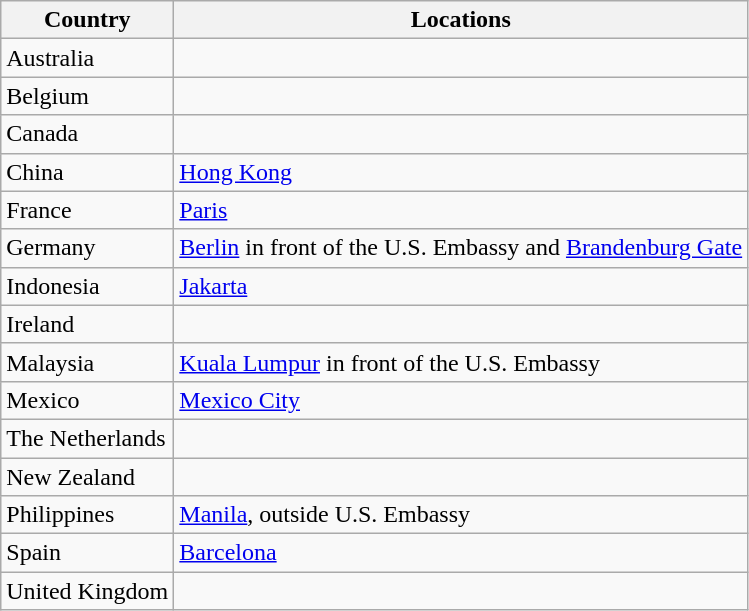<table class="wikitable">
<tr>
<th>Country</th>
<th>Locations</th>
</tr>
<tr>
<td>Australia</td>
<td></td>
</tr>
<tr>
<td>Belgium</td>
<td></td>
</tr>
<tr>
<td>Canada</td>
<td></td>
</tr>
<tr>
<td>China</td>
<td><a href='#'>Hong Kong</a></td>
</tr>
<tr>
<td>France</td>
<td><a href='#'>Paris</a></td>
</tr>
<tr>
<td>Germany</td>
<td><a href='#'>Berlin</a> in front of the U.S. Embassy and <a href='#'>Brandenburg Gate</a></td>
</tr>
<tr>
<td>Indonesia</td>
<td><a href='#'>Jakarta</a></td>
</tr>
<tr>
<td>Ireland</td>
<td></td>
</tr>
<tr>
<td>Malaysia</td>
<td><a href='#'>Kuala Lumpur</a> in front of the U.S. Embassy </td>
</tr>
<tr>
<td>Mexico</td>
<td><a href='#'>Mexico City</a></td>
</tr>
<tr>
<td>The Netherlands</td>
<td></td>
</tr>
<tr>
<td>New Zealand</td>
<td></td>
</tr>
<tr>
<td>Philippines</td>
<td><a href='#'>Manila</a>, outside U.S. Embassy</td>
</tr>
<tr>
<td>Spain</td>
<td><a href='#'>Barcelona</a></td>
</tr>
<tr>
<td>United Kingdom</td>
<td></td>
</tr>
</table>
